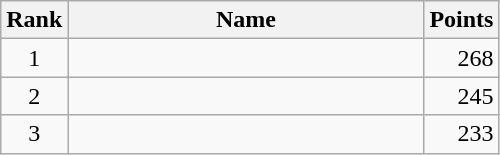<table class="wikitable" border="1">
<tr>
<th width=30>Rank</th>
<th width=230>Name</th>
<th width=25>Points</th>
</tr>
<tr>
<td align=center>1</td>
<td><strong></strong></td>
<td align=right>268</td>
</tr>
<tr>
<td align=center>2</td>
<td></td>
<td align=right>245</td>
</tr>
<tr>
<td align=center>3</td>
<td></td>
<td align=right>233</td>
</tr>
</table>
